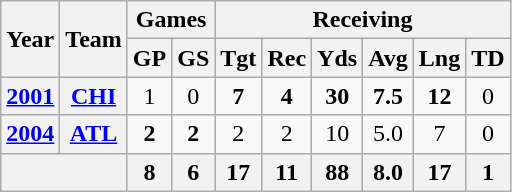<table class="wikitable" style="text-align:center">
<tr>
<th rowspan="2">Year</th>
<th rowspan="2">Team</th>
<th colspan="2">Games</th>
<th colspan="6">Receiving</th>
</tr>
<tr>
<th>GP</th>
<th>GS</th>
<th>Tgt</th>
<th>Rec</th>
<th>Yds</th>
<th>Avg</th>
<th>Lng</th>
<th>TD</th>
</tr>
<tr>
<th><a href='#'>2001</a></th>
<th><a href='#'>CHI</a></th>
<td>1</td>
<td>0</td>
<td><strong>7</strong></td>
<td><strong>4</strong></td>
<td><strong>30</strong></td>
<td><strong>7.5</strong></td>
<td><strong>12</strong></td>
<td>0</td>
</tr>
<tr>
<th><a href='#'>2004</a></th>
<th><a href='#'>ATL</a></th>
<td><strong>2</strong></td>
<td><strong>2</strong></td>
<td>2</td>
<td>2</td>
<td>10</td>
<td>5.0</td>
<td>7</td>
<td>0</td>
</tr>
<tr>
<th colspan="2"></th>
<th>8</th>
<th>6</th>
<th>17</th>
<th>11</th>
<th>88</th>
<th>8.0</th>
<th>17</th>
<th>1</th>
</tr>
</table>
